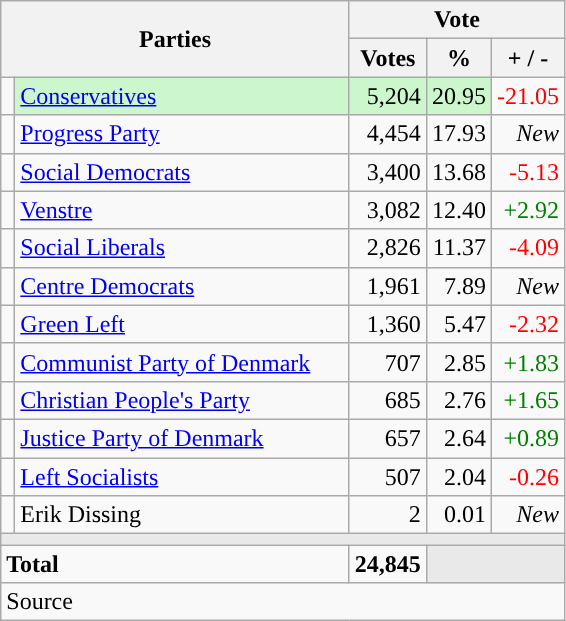<table class="wikitable" style="text-align:right;">
<tr>
<th style="text-align:centre;" rowspan="2" colspan="2" width="225">Parties</th>
<th colspan="3">Vote</th>
</tr>
<tr>
<th width="15">Votes</th>
<th width="15">%</th>
<th width="15">+ / -</th>
</tr>
<tr>
<td width="2" style="color:inherit;background:"></td>
<td bgcolor=#ccf7cc  align="left"><a href='#'>Conservatives</a></td>
<td bgcolor=#ccf7cc>5,204</td>
<td bgcolor=#ccf7cc>20.95</td>
<td style=color:red;>-21.05</td>
</tr>
<tr>
<td width="2" style="color:inherit;background:"></td>
<td align="left"><a href='#'>Progress Party</a></td>
<td>4,454</td>
<td>17.93</td>
<td><em>New</em></td>
</tr>
<tr>
<td width="2" style="color:inherit;background:"></td>
<td align="left"><a href='#'>Social Democrats</a></td>
<td>3,400</td>
<td>13.68</td>
<td style=color:red;>-5.13</td>
</tr>
<tr>
<td width="2" style="color:inherit;background:"></td>
<td align="left"><a href='#'>Venstre</a></td>
<td>3,082</td>
<td>12.40</td>
<td style=color:green;>+2.92</td>
</tr>
<tr>
<td width="2" style="color:inherit;background:"></td>
<td align="left"><a href='#'>Social Liberals</a></td>
<td>2,826</td>
<td>11.37</td>
<td style=color:red;>-4.09</td>
</tr>
<tr>
<td width="2" style="color:inherit;background:"></td>
<td align="left"><a href='#'>Centre Democrats</a></td>
<td>1,961</td>
<td>7.89</td>
<td><em>New</em></td>
</tr>
<tr>
<td width="2" style="color:inherit;background:"></td>
<td align="left"><a href='#'>Green Left</a></td>
<td>1,360</td>
<td>5.47</td>
<td style=color:red;>-2.32</td>
</tr>
<tr>
<td width="2" style="color:inherit;background:"></td>
<td align="left"><a href='#'>Communist Party of Denmark</a></td>
<td>707</td>
<td>2.85</td>
<td style=color:green;>+1.83</td>
</tr>
<tr>
<td width="2" style="color:inherit;background:"></td>
<td align="left"><a href='#'>Christian People's Party</a></td>
<td>685</td>
<td>2.76</td>
<td style=color:green;>+1.65</td>
</tr>
<tr>
<td width="2" style="color:inherit;background:"></td>
<td align="left"><a href='#'>Justice Party of Denmark</a></td>
<td>657</td>
<td>2.64</td>
<td style=color:green;>+0.89</td>
</tr>
<tr>
<td width="2" style="color:inherit;background:"></td>
<td align="left"><a href='#'>Left Socialists</a></td>
<td>507</td>
<td>2.04</td>
<td style=color:red;>-0.26</td>
</tr>
<tr>
<td width="2" style="color:inherit;background:"></td>
<td align="left">Erik Dissing</td>
<td>2</td>
<td>0.01</td>
<td><em>New</em></td>
</tr>
<tr>
<td colspan="7" bgcolor="#E9E9E9"></td>
</tr>
<tr>
<td align="left" colspan="2"><strong>Total</strong></td>
<td><strong>24,845</strong></td>
<td bgcolor="#E9E9E9" colspan="2"></td>
</tr>
<tr>
<td align="left" colspan="6">Source</td>
</tr>
</table>
